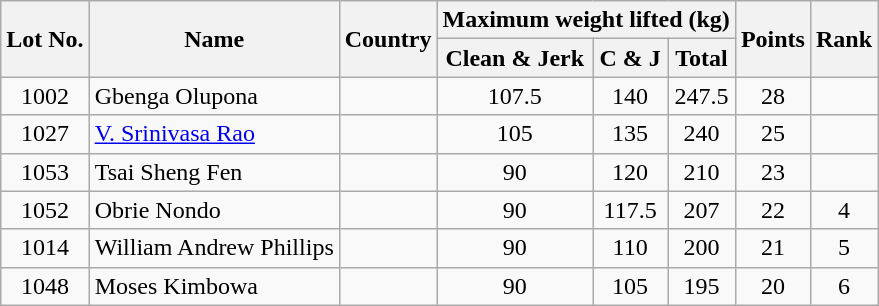<table class="wikitable" style="text-align:center">
<tr>
<th rowspan="2">Lot No.</th>
<th rowspan="2">Name</th>
<th rowspan="2">Country</th>
<th colspan="3">Maximum weight lifted (kg)</th>
<th rowspan="2">Points</th>
<th rowspan="2">Rank</th>
</tr>
<tr>
<th><strong>Clean & Jerk</strong></th>
<th><strong>C & J</strong></th>
<th><strong>Total</strong></th>
</tr>
<tr>
<td>1002</td>
<td align=left>Gbenga Olupona</td>
<td align=left></td>
<td>107.5</td>
<td>140</td>
<td>247.5</td>
<td>28</td>
<td></td>
</tr>
<tr>
<td>1027</td>
<td align=left><a href='#'>V. Srinivasa Rao</a></td>
<td align=left></td>
<td>105</td>
<td>135</td>
<td>240</td>
<td>25</td>
<td></td>
</tr>
<tr>
<td>1053</td>
<td align=left>Tsai Sheng Fen</td>
<td align=left></td>
<td>90</td>
<td>120</td>
<td>210</td>
<td>23</td>
<td></td>
</tr>
<tr>
<td>1052</td>
<td align=left>Obrie Nondo</td>
<td align=left></td>
<td>90</td>
<td>117.5</td>
<td>207</td>
<td>22</td>
<td>4</td>
</tr>
<tr>
<td>1014</td>
<td align=left>William Andrew Phillips</td>
<td align=left></td>
<td>90</td>
<td>110</td>
<td>200</td>
<td>21</td>
<td>5</td>
</tr>
<tr>
<td>1048</td>
<td align=left>Moses Kimbowa</td>
<td align=left></td>
<td>90</td>
<td>105</td>
<td>195</td>
<td>20</td>
<td>6</td>
</tr>
</table>
